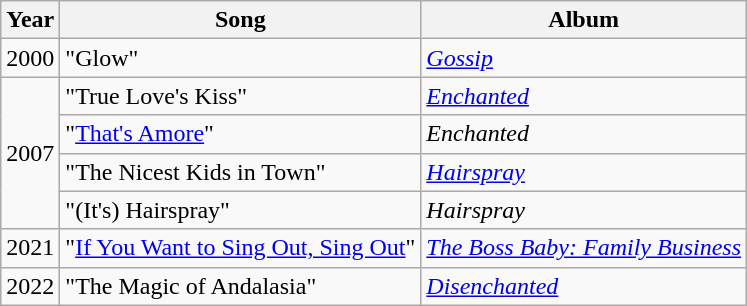<table class="wikitable sortable">
<tr>
<th scope="col">Year</th>
<th scope="col">Song</th>
<th scope="col">Album</th>
</tr>
<tr>
<td>2000</td>
<td data-sort-value="Glow">"Glow"</td>
<td><em><a href='#'>Gossip</a></em></td>
</tr>
<tr>
<td rowspan="4">2007</td>
<td data-sort-value="True Love's Kiss">"True Love's Kiss"<br> </td>
<td><em><a href='#'>Enchanted</a></em></td>
</tr>
<tr>
<td data-sort-value="That's Amore">"<a href='#'>That's Amore</a>"</td>
<td><em>Enchanted</em></td>
</tr>
<tr>
<td data-sort-value="Nicest Kids in Town, The">"The Nicest Kids in Town"</td>
<td><em><a href='#'>Hairspray</a></em></td>
</tr>
<tr>
<td data-sort-value="It's Hairspray">"(It's) Hairspray"</td>
<td><em>Hairspray</em></td>
</tr>
<tr>
<td>2021</td>
<td data-sort-value="If You Want to Sing Out, Sing Out">"<a href='#'>If You Want to Sing Out, Sing Out</a>"</td>
<td><em><a href='#'>The Boss Baby: Family Business</a></em></td>
</tr>
<tr>
<td>2022</td>
<td data-sort-value="Magic of Andalasia, The">"The Magic of Andalasia"</td>
<td><em><a href='#'>Disenchanted</a></em></td>
</tr>
</table>
